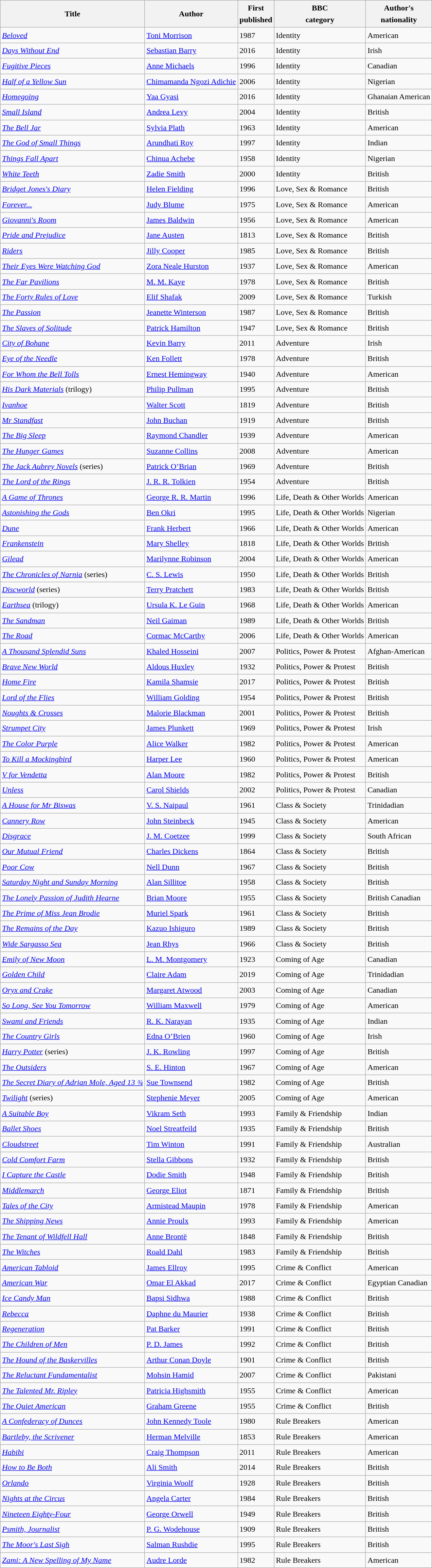<table class="wikitable sortable" style="font-size:1.00em; line-height:1.5em;">
<tr>
<th>Title</th>
<th>Author</th>
<th>First<br>published</th>
<th>BBC<br>category</th>
<th>Author's<br>nationality</th>
</tr>
<tr>
<td><a href='#'><em>Beloved</em></a></td>
<td><a href='#'>Toni Morrison</a></td>
<td>1987</td>
<td>Identity</td>
<td>American</td>
</tr>
<tr>
<td><em><a href='#'>Days Without End</a></em></td>
<td><a href='#'>Sebastian Barry</a></td>
<td>2016</td>
<td>Identity</td>
<td>Irish</td>
</tr>
<tr>
<td><em><a href='#'>Fugitive Pieces</a></em></td>
<td><a href='#'>Anne Michaels</a></td>
<td>1996</td>
<td>Identity</td>
<td>Canadian</td>
</tr>
<tr>
<td><em><a href='#'>Half of a Yellow Sun</a></em></td>
<td><a href='#'>Chimamanda Ngozi Adichie</a></td>
<td>2006</td>
<td>Identity</td>
<td>Nigerian</td>
</tr>
<tr>
<td><a href='#'><em>Homegoing</em></a></td>
<td><a href='#'>Yaa Gyasi</a></td>
<td>2016</td>
<td>Identity</td>
<td>Ghanaian American</td>
</tr>
<tr>
<td><a href='#'><em>Small Island</em></a></td>
<td><a href='#'>Andrea Levy</a></td>
<td>2004</td>
<td>Identity</td>
<td>British</td>
</tr>
<tr>
<td><em><a href='#'>The Bell Jar</a></em></td>
<td><a href='#'>Sylvia Plath</a></td>
<td>1963</td>
<td>Identity</td>
<td>American</td>
</tr>
<tr>
<td><em><a href='#'>The God of Small Things</a></em></td>
<td><a href='#'>Arundhati Roy</a></td>
<td>1997</td>
<td>Identity</td>
<td>Indian</td>
</tr>
<tr>
<td><em><a href='#'>Things Fall Apart</a></em></td>
<td><a href='#'>Chinua Achebe</a></td>
<td>1958</td>
<td>Identity</td>
<td>Nigerian</td>
</tr>
<tr>
<td><em><a href='#'>White Teeth</a></em></td>
<td><a href='#'>Zadie Smith</a></td>
<td>2000</td>
<td>Identity</td>
<td>British</td>
</tr>
<tr>
<td><em><a href='#'>Bridget Jones's Diary</a></em></td>
<td><a href='#'>Helen Fielding</a></td>
<td>1996</td>
<td>Love, Sex & Romance</td>
<td>British</td>
</tr>
<tr>
<td><a href='#'><em>Forever...</em></a></td>
<td><a href='#'>Judy Blume</a></td>
<td>1975</td>
<td>Love, Sex & Romance</td>
<td>American</td>
</tr>
<tr>
<td><em><a href='#'>Giovanni's Room</a></em></td>
<td><a href='#'>James Baldwin</a></td>
<td>1956</td>
<td>Love, Sex & Romance</td>
<td>American</td>
</tr>
<tr>
<td><em><a href='#'>Pride and Prejudice</a></em></td>
<td><a href='#'>Jane Austen</a></td>
<td>1813</td>
<td>Love, Sex & Romance</td>
<td>British</td>
</tr>
<tr>
<td><a href='#'><em>Riders</em></a></td>
<td><a href='#'>Jilly Cooper</a></td>
<td>1985</td>
<td>Love, Sex & Romance</td>
<td>British</td>
</tr>
<tr>
<td><em><a href='#'>Their Eyes Were Watching God</a></em></td>
<td><a href='#'>Zora Neale Hurston</a></td>
<td>1937</td>
<td>Love, Sex & Romance</td>
<td>American</td>
</tr>
<tr>
<td><em><a href='#'>The Far Pavilions</a></em></td>
<td><a href='#'>M. M. Kaye</a></td>
<td>1978</td>
<td>Love, Sex & Romance</td>
<td>British</td>
</tr>
<tr>
<td><em><a href='#'>The Forty Rules of Love</a></em></td>
<td><a href='#'>Elif Shafak</a></td>
<td>2009</td>
<td>Love, Sex & Romance</td>
<td>Turkish</td>
</tr>
<tr>
<td><a href='#'><em>The Passion</em></a></td>
<td><a href='#'>Jeanette Winterson</a></td>
<td>1987</td>
<td>Love, Sex & Romance</td>
<td>British</td>
</tr>
<tr>
<td><em><a href='#'>The Slaves of Solitude</a></em></td>
<td><a href='#'>Patrick Hamilton</a></td>
<td>1947</td>
<td>Love, Sex & Romance</td>
<td>British</td>
</tr>
<tr>
<td><em><a href='#'>City of Bohane</a></em></td>
<td><a href='#'>Kevin Barry</a></td>
<td>2011</td>
<td>Adventure</td>
<td>Irish</td>
</tr>
<tr>
<td><a href='#'><em>Eye of the Needle</em></a></td>
<td><a href='#'>Ken Follett</a></td>
<td>1978</td>
<td>Adventure</td>
<td>British</td>
</tr>
<tr>
<td><em><a href='#'>For Whom the Bell Tolls</a></em></td>
<td><a href='#'>Ernest Hemingway</a></td>
<td>1940</td>
<td>Adventure</td>
<td>American</td>
</tr>
<tr>
<td><em><a href='#'>His Dark Materials</a></em> (trilogy)</td>
<td><a href='#'>Philip Pullman</a></td>
<td>1995</td>
<td>Adventure</td>
<td>British</td>
</tr>
<tr>
<td><em><a href='#'>Ivanhoe</a></em></td>
<td><a href='#'>Walter Scott</a></td>
<td>1819</td>
<td>Adventure</td>
<td>British</td>
</tr>
<tr>
<td><em><a href='#'>Mr Standfast</a></em></td>
<td><a href='#'>John Buchan</a></td>
<td>1919</td>
<td>Adventure</td>
<td>British</td>
</tr>
<tr>
<td><em><a href='#'>The Big Sleep</a></em></td>
<td><a href='#'>Raymond Chandler</a></td>
<td>1939</td>
<td>Adventure</td>
<td>American</td>
</tr>
<tr>
<td><em><a href='#'>The Hunger Games</a></em></td>
<td><a href='#'>Suzanne Collins</a></td>
<td>2008</td>
<td>Adventure</td>
<td>American</td>
</tr>
<tr>
<td><a href='#'><em>The Jack Aubrey Novels</em></a> (series)</td>
<td><a href='#'>Patrick O’Brian</a></td>
<td>1969</td>
<td>Adventure</td>
<td>British</td>
</tr>
<tr>
<td><em><a href='#'>The Lord of the Rings</a></em></td>
<td><a href='#'>J. R. R. Tolkien</a></td>
<td>1954</td>
<td>Adventure</td>
<td>British</td>
</tr>
<tr>
<td><em><a href='#'>A Game of Thrones</a></em></td>
<td><a href='#'>George R. R. Martin</a></td>
<td>1996</td>
<td>Life, Death & Other Worlds</td>
<td>American</td>
</tr>
<tr>
<td><em><a href='#'>Astonishing the Gods</a></em></td>
<td><a href='#'>Ben Okri</a></td>
<td>1995</td>
<td>Life, Death & Other Worlds</td>
<td>Nigerian</td>
</tr>
<tr>
<td><a href='#'><em>Dune</em></a></td>
<td><a href='#'>Frank Herbert</a></td>
<td>1966</td>
<td>Life, Death & Other Worlds</td>
<td>American</td>
</tr>
<tr>
<td><em><a href='#'>Frankenstein</a></em></td>
<td><a href='#'>Mary Shelley</a></td>
<td>1818</td>
<td>Life, Death & Other Worlds</td>
<td>British</td>
</tr>
<tr>
<td><a href='#'><em>Gilead</em></a></td>
<td><a href='#'>Marilynne Robinson</a></td>
<td>2004</td>
<td>Life, Death & Other Worlds</td>
<td>American</td>
</tr>
<tr>
<td><em><a href='#'>The Chronicles of Narnia</a></em> (series)</td>
<td><a href='#'>C. S. Lewis</a></td>
<td>1950</td>
<td>Life, Death & Other Worlds</td>
<td>British</td>
</tr>
<tr>
<td><em><a href='#'>Discworld</a></em> (series)</td>
<td><a href='#'>Terry Pratchett</a></td>
<td>1983</td>
<td>Life, Death & Other Worlds</td>
<td>British</td>
</tr>
<tr>
<td><em><a href='#'>Earthsea</a></em> (trilogy)</td>
<td><a href='#'>Ursula K. Le Guin</a></td>
<td>1968</td>
<td>Life, Death & Other Worlds</td>
<td>American</td>
</tr>
<tr>
<td><em><a href='#'>The Sandman</a></em></td>
<td><a href='#'>Neil Gaiman</a></td>
<td>1989</td>
<td>Life, Death & Other Worlds</td>
<td>British</td>
</tr>
<tr>
<td><em><a href='#'>The Road</a></em></td>
<td><a href='#'>Cormac McCarthy</a></td>
<td>2006</td>
<td>Life, Death & Other Worlds</td>
<td>American</td>
</tr>
<tr>
<td><em><a href='#'>A Thousand Splendid Suns</a></em></td>
<td><a href='#'>Khaled Hosseini</a></td>
<td>2007</td>
<td>Politics, Power & Protest</td>
<td>Afghan-American</td>
</tr>
<tr>
<td><em><a href='#'>Brave New World</a></em></td>
<td><a href='#'>Aldous Huxley</a></td>
<td>1932</td>
<td>Politics, Power & Protest</td>
<td>British</td>
</tr>
<tr>
<td><a href='#'><em>Home Fire</em></a></td>
<td><a href='#'>Kamila Shamsie</a></td>
<td>2017</td>
<td>Politics, Power & Protest</td>
<td>British</td>
</tr>
<tr>
<td><em><a href='#'>Lord of the Flies</a></em></td>
<td><a href='#'>William Golding</a></td>
<td>1954</td>
<td>Politics, Power & Protest</td>
<td>British</td>
</tr>
<tr>
<td><a href='#'><em>Noughts & Crosses</em></a></td>
<td><a href='#'>Malorie Blackman</a></td>
<td>2001</td>
<td>Politics, Power & Protest</td>
<td>British</td>
</tr>
<tr>
<td><em><a href='#'>Strumpet City</a></em></td>
<td><a href='#'>James Plunkett</a></td>
<td>1969</td>
<td>Politics, Power & Protest</td>
<td>Irish</td>
</tr>
<tr>
<td><em><a href='#'>The Color Purple</a></em></td>
<td><a href='#'>Alice Walker</a></td>
<td>1982</td>
<td>Politics, Power & Protest</td>
<td>American</td>
</tr>
<tr>
<td><em><a href='#'>To Kill a Mockingbird</a></em></td>
<td><a href='#'>Harper Lee</a></td>
<td>1960</td>
<td>Politics, Power & Protest</td>
<td>American</td>
</tr>
<tr>
<td><em><a href='#'>V for Vendetta</a></em></td>
<td><a href='#'>Alan Moore</a></td>
<td>1982</td>
<td>Politics, Power & Protest</td>
<td>British</td>
</tr>
<tr>
<td><em><a href='#'>Unless</a></em></td>
<td><a href='#'>Carol Shields</a></td>
<td>2002</td>
<td>Politics, Power & Protest</td>
<td>Canadian</td>
</tr>
<tr>
<td><em><a href='#'>A House for Mr Biswas</a></em></td>
<td><a href='#'>V. S. Naipaul</a></td>
<td>1961</td>
<td>Class & Society</td>
<td>Trinidadian</td>
</tr>
<tr>
<td><em><a href='#'>Cannery Row</a></em></td>
<td><a href='#'>John Steinbeck</a></td>
<td>1945</td>
<td>Class & Society</td>
<td>American</td>
</tr>
<tr>
<td><em><a href='#'>Disgrace</a></em></td>
<td><a href='#'>J. M. Coetzee</a></td>
<td>1999</td>
<td>Class & Society</td>
<td>South African</td>
</tr>
<tr>
<td><em><a href='#'>Our Mutual Friend</a></em></td>
<td><a href='#'>Charles Dickens</a></td>
<td>1864</td>
<td>Class & Society</td>
<td>British</td>
</tr>
<tr>
<td><a href='#'><em>Poor Cow</em></a></td>
<td><a href='#'>Nell Dunn</a></td>
<td>1967</td>
<td>Class & Society</td>
<td>British</td>
</tr>
<tr>
<td><em><a href='#'>Saturday Night and Sunday Morning</a></em></td>
<td><a href='#'>Alan Sillitoe</a></td>
<td>1958</td>
<td>Class & Society</td>
<td>British</td>
</tr>
<tr>
<td><em><a href='#'>The Lonely Passion of Judith Hearne</a></em></td>
<td><a href='#'>Brian Moore</a></td>
<td>1955</td>
<td>Class & Society</td>
<td>British Canadian</td>
</tr>
<tr>
<td><a href='#'><em>The Prime of Miss Jean Brodie</em></a></td>
<td><a href='#'>Muriel Spark</a></td>
<td>1961</td>
<td>Class & Society</td>
<td>British</td>
</tr>
<tr>
<td><em><a href='#'>The Remains of the Day</a></em></td>
<td><a href='#'>Kazuo Ishiguro</a></td>
<td>1989</td>
<td>Class & Society</td>
<td>British</td>
</tr>
<tr>
<td><em><a href='#'>Wide Sargasso Sea</a></em></td>
<td><a href='#'>Jean Rhys</a></td>
<td>1966</td>
<td>Class & Society</td>
<td>British</td>
</tr>
<tr>
<td><em><a href='#'>Emily of New Moon</a></em></td>
<td><a href='#'>L. M. Montgomery</a></td>
<td>1923</td>
<td>Coming of Age</td>
<td>Canadian</td>
</tr>
<tr>
<td><a href='#'><em>Golden Child</em></a></td>
<td><a href='#'>Claire Adam</a></td>
<td>2019</td>
<td>Coming of Age</td>
<td>Trinidadian</td>
</tr>
<tr>
<td><em><a href='#'>Oryx and Crake</a></em></td>
<td><a href='#'>Margaret Atwood</a></td>
<td>2003</td>
<td>Coming of Age</td>
<td>Canadian</td>
</tr>
<tr>
<td><a href='#'><em>So Long, See You Tomorrow</em></a></td>
<td><a href='#'>William Maxwell</a></td>
<td>1979</td>
<td>Coming of Age</td>
<td>American</td>
</tr>
<tr>
<td><em><a href='#'>Swami and Friends</a></em></td>
<td><a href='#'>R. K. Narayan</a></td>
<td>1935</td>
<td>Coming of Age</td>
<td>Indian</td>
</tr>
<tr>
<td><em><a href='#'>The Country Girls</a> </em></td>
<td><a href='#'>Edna O’Brien</a></td>
<td>1960</td>
<td>Coming of Age</td>
<td>Irish</td>
</tr>
<tr>
<td><em><a href='#'>Harry Potter</a></em> (series)</td>
<td><a href='#'>J. K. Rowling</a></td>
<td>1997</td>
<td>Coming of Age</td>
<td>British</td>
</tr>
<tr>
<td><a href='#'><em>The Outsiders</em></a></td>
<td><a href='#'>S. E. Hinton</a></td>
<td>1967</td>
<td>Coming of Age</td>
<td>American</td>
</tr>
<tr>
<td><a href='#'><em>The Secret Diary of Adrian Mole, Aged 13 ¾</em></a></td>
<td><a href='#'>Sue Townsend</a></td>
<td>1982</td>
<td>Coming of Age</td>
<td>British</td>
</tr>
<tr>
<td><a href='#'><em>Twilight</em></a> (series)</td>
<td><a href='#'>Stephenie Meyer</a></td>
<td>2005</td>
<td>Coming of Age</td>
<td>American</td>
</tr>
<tr>
<td><em><a href='#'>A Suitable Boy</a></em></td>
<td><a href='#'>Vikram Seth</a></td>
<td>1993</td>
<td>Family & Friendship</td>
<td>Indian</td>
</tr>
<tr>
<td><a href='#'><em>Ballet Shoes</em></a></td>
<td><a href='#'>Noel Streatfeild</a></td>
<td>1935</td>
<td>Family & Friendship</td>
<td>British</td>
</tr>
<tr>
<td><em><a href='#'>Cloudstreet</a></em></td>
<td><a href='#'>Tim Winton</a></td>
<td>1991</td>
<td>Family & Friendship</td>
<td>Australian</td>
</tr>
<tr>
<td><em><a href='#'>Cold Comfort Farm</a></em></td>
<td><a href='#'>Stella Gibbons</a></td>
<td>1932</td>
<td>Family & Friendship</td>
<td>British</td>
</tr>
<tr>
<td><em><a href='#'>I Capture the Castle</a></em></td>
<td><a href='#'>Dodie Smith</a></td>
<td>1948</td>
<td>Family & Friendship</td>
<td>British</td>
</tr>
<tr>
<td><em><a href='#'>Middlemarch</a></em></td>
<td><a href='#'>George Eliot</a></td>
<td>1871</td>
<td>Family & Friendship</td>
<td>British</td>
</tr>
<tr>
<td><em><a href='#'>Tales of the City</a></em></td>
<td><a href='#'>Armistead Maupin</a></td>
<td>1978</td>
<td>Family & Friendship</td>
<td>American</td>
</tr>
<tr>
<td><em><a href='#'>The Shipping News</a></em></td>
<td><a href='#'>Annie Proulx</a></td>
<td>1993</td>
<td>Family & Friendship</td>
<td>American</td>
</tr>
<tr>
<td><em><a href='#'>The Tenant of Wildfell Hall</a></em></td>
<td><a href='#'>Anne Brontë</a></td>
<td>1848</td>
<td>Family & Friendship</td>
<td>British</td>
</tr>
<tr>
<td><a href='#'><em>The Witches</em></a></td>
<td><a href='#'>Roald Dahl</a></td>
<td>1983</td>
<td>Family & Friendship</td>
<td>British</td>
</tr>
<tr>
<td><em><a href='#'>American Tabloid</a></em></td>
<td><a href='#'>James Ellroy</a></td>
<td>1995</td>
<td>Crime & Conflict</td>
<td>American</td>
</tr>
<tr>
<td><a href='#'><em>American War</em></a></td>
<td><a href='#'>Omar El Akkad</a></td>
<td>2017</td>
<td>Crime & Conflict</td>
<td>Egyptian Canadian</td>
</tr>
<tr>
<td><a href='#'><em>Ice Candy Man</em></a></td>
<td><a href='#'>Bapsi Sidhwa</a></td>
<td>1988</td>
<td>Crime & Conflict</td>
<td>British</td>
</tr>
<tr>
<td><a href='#'><em>Rebecca</em></a></td>
<td><a href='#'>Daphne du Maurier</a></td>
<td>1938</td>
<td>Crime & Conflict</td>
<td>British</td>
</tr>
<tr>
<td><a href='#'><em>Regeneration</em></a></td>
<td><a href='#'>Pat Barker</a></td>
<td>1991</td>
<td>Crime & Conflict</td>
<td>British</td>
</tr>
<tr>
<td><em><a href='#'>The Children of Men</a></em></td>
<td><a href='#'>P. D. James</a></td>
<td>1992</td>
<td>Crime & Conflict</td>
<td>British</td>
</tr>
<tr>
<td><em><a href='#'>The Hound of the Baskervilles</a></em></td>
<td><a href='#'>Arthur Conan Doyle</a></td>
<td>1901</td>
<td>Crime & Conflict</td>
<td>British</td>
</tr>
<tr>
<td><em><a href='#'>The Reluctant Fundamentalist</a></em></td>
<td><a href='#'>Mohsin Hamid</a></td>
<td>2007</td>
<td>Crime & Conflict</td>
<td>Pakistani</td>
</tr>
<tr>
<td><em><a href='#'>The Talented Mr. Ripley</a></em></td>
<td><a href='#'>Patricia Highsmith</a></td>
<td>1955</td>
<td>Crime & Conflict</td>
<td>American</td>
</tr>
<tr>
<td><em><a href='#'>The Quiet American</a></em></td>
<td><a href='#'>Graham Greene</a></td>
<td>1955</td>
<td>Crime & Conflict</td>
<td>British</td>
</tr>
<tr>
<td><em><a href='#'>A Confederacy of Dunces</a></em></td>
<td><a href='#'>John Kennedy Toole</a></td>
<td>1980</td>
<td>Rule Breakers</td>
<td>American</td>
</tr>
<tr>
<td><em><a href='#'>Bartleby, the Scrivener</a></em></td>
<td><a href='#'>Herman Melville</a></td>
<td>1853</td>
<td>Rule Breakers</td>
<td>American</td>
</tr>
<tr>
<td><a href='#'><em>Habibi</em></a></td>
<td><a href='#'>Craig Thompson</a></td>
<td>2011</td>
<td>Rule Breakers</td>
<td>American</td>
</tr>
<tr>
<td><em><a href='#'>How to Be Both</a></em></td>
<td><a href='#'>Ali Smith</a></td>
<td>2014</td>
<td>Rule Breakers</td>
<td>British</td>
</tr>
<tr>
<td><a href='#'><em>Orlando</em></a></td>
<td><a href='#'>Virginia Woolf</a></td>
<td>1928</td>
<td>Rule Breakers</td>
<td>British</td>
</tr>
<tr>
<td><em><a href='#'>Nights at the Circus</a></em></td>
<td><a href='#'>Angela Carter</a></td>
<td>1984</td>
<td>Rule Breakers</td>
<td>British</td>
</tr>
<tr>
<td><em><a href='#'>Nineteen Eighty-Four</a></em></td>
<td><a href='#'>George Orwell</a></td>
<td>1949</td>
<td>Rule Breakers</td>
<td>British</td>
</tr>
<tr>
<td><em><a href='#'>Psmith, Journalist</a></em></td>
<td><a href='#'>P. G. Wodehouse</a></td>
<td>1909</td>
<td>Rule Breakers</td>
<td>British</td>
</tr>
<tr>
<td><em><a href='#'>The Moor's Last Sigh</a></em></td>
<td><a href='#'>Salman Rushdie</a></td>
<td>1995</td>
<td>Rule Breakers</td>
<td>British</td>
</tr>
<tr>
<td><em><a href='#'>Zami: A New Spelling of My Name</a></em></td>
<td><a href='#'>Audre Lorde</a></td>
<td>1982</td>
<td>Rule Breakers</td>
<td>American</td>
</tr>
</table>
